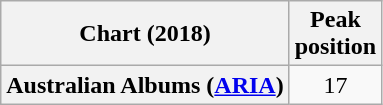<table class="wikitable plainrowheaders" style="text-align:center">
<tr>
<th scope="col">Chart (2018)</th>
<th scope="col">Peak<br> position</th>
</tr>
<tr>
<th scope="row">Australian Albums (<a href='#'>ARIA</a>)</th>
<td>17</td>
</tr>
</table>
